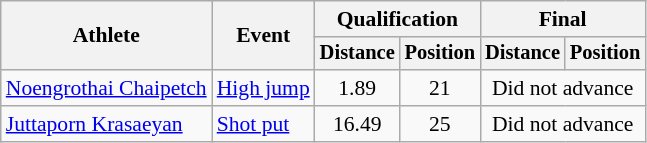<table class=wikitable style="font-size:90%">
<tr>
<th rowspan="2">Athlete</th>
<th rowspan="2">Event</th>
<th colspan="2">Qualification</th>
<th colspan="2">Final</th>
</tr>
<tr style="font-size:95%">
<th>Distance</th>
<th>Position</th>
<th>Distance</th>
<th>Position</th>
</tr>
<tr align=center>
<td align=left><a href='#'>Noengrothai Chaipetch</a></td>
<td align=left><a href='#'>High jump</a></td>
<td>1.89</td>
<td>21</td>
<td colspan=2>Did not advance</td>
</tr>
<tr align=center>
<td align=left><a href='#'>Juttaporn Krasaeyan</a></td>
<td align=left><a href='#'>Shot put</a></td>
<td>16.49</td>
<td>25</td>
<td colspan=2>Did not advance</td>
</tr>
</table>
